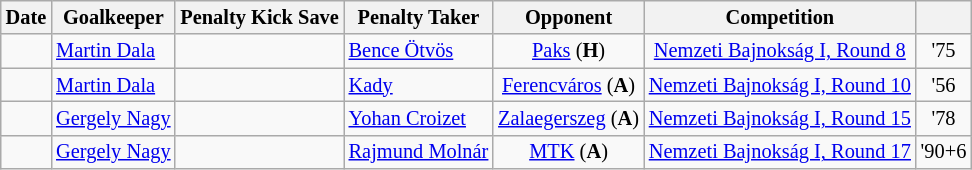<table class="wikitable sortable sticky-header zebra" style="text-align:center; font-size:85%;">
<tr>
<th>Date</th>
<th>Goalkeeper</th>
<th>Penalty Kick Save</th>
<th>Penalty Taker</th>
<th>Opponent</th>
<th>Competition</th>
<th></th>
</tr>
<tr>
<td></td>
<td align="left"> <a href='#'>Martin Dala</a></td>
<td></td>
<td align="left"> <a href='#'>Bence Ötvös</a></td>
<td><a href='#'>Paks</a> (<strong>H</strong>)</td>
<td><a href='#'>Nemzeti Bajnokság I, Round 8</a></td>
<td> '75</td>
</tr>
<tr>
<td></td>
<td align="left"> <a href='#'>Martin Dala</a></td>
<td></td>
<td align="left"> <a href='#'>Kady</a></td>
<td><a href='#'>Ferencváros</a> (<strong>A</strong>)</td>
<td><a href='#'>Nemzeti Bajnokság I, Round 10</a></td>
<td> '56</td>
</tr>
<tr>
<td></td>
<td align="left"> <a href='#'>Gergely Nagy</a></td>
<td></td>
<td align="left"> <a href='#'>Yohan Croizet</a></td>
<td><a href='#'>Zalaegerszeg</a> (<strong>A</strong>)</td>
<td><a href='#'>Nemzeti Bajnokság I, Round 15</a></td>
<td> '78</td>
</tr>
<tr>
<td></td>
<td align="left"> <a href='#'>Gergely Nagy</a></td>
<td></td>
<td align="left"> <a href='#'>Rajmund Molnár</a></td>
<td><a href='#'>MTK</a> (<strong>A</strong>)</td>
<td><a href='#'>Nemzeti Bajnokság I, Round 17</a></td>
<td> '90+6</td>
</tr>
</table>
